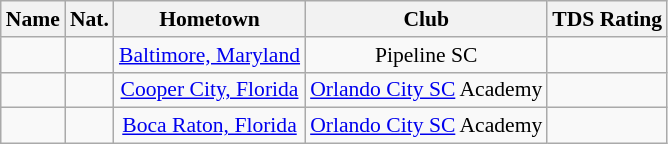<table class="wikitable" style="font-size:90%; text-align:center;" border="1">
<tr>
<th>Name</th>
<th>Nat.</th>
<th>Hometown</th>
<th>Club</th>
<th>TDS Rating</th>
</tr>
<tr>
<td></td>
<td></td>
<td><a href='#'>Baltimore, Maryland</a></td>
<td>Pipeline SC</td>
<td></td>
</tr>
<tr>
<td></td>
<td></td>
<td><a href='#'>Cooper City, Florida</a></td>
<td><a href='#'>Orlando City SC</a> Academy</td>
<td></td>
</tr>
<tr>
<td></td>
<td></td>
<td><a href='#'>Boca Raton, Florida</a></td>
<td><a href='#'>Orlando City SC</a> Academy</td>
<td></td>
</tr>
</table>
